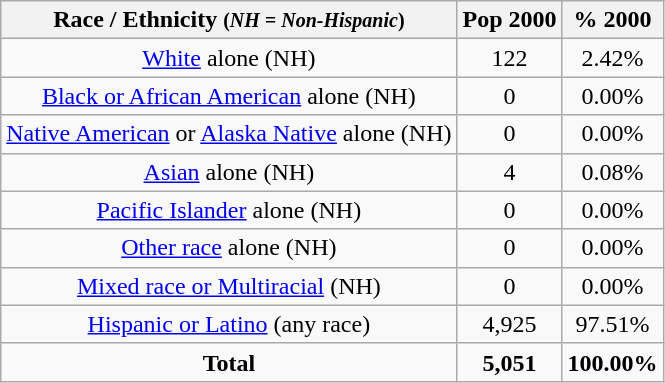<table class="wikitable" style="text-align:center;">
<tr>
<th>Race / Ethnicity <small>(<em>NH = Non-Hispanic</em>)</small></th>
<th>Pop 2000</th>
<th>% 2000</th>
</tr>
<tr>
<td><a href='#'>White</a> alone (NH)</td>
<td>122</td>
<td>2.42%</td>
</tr>
<tr>
<td><a href='#'>Black or African American</a> alone (NH)</td>
<td>0</td>
<td>0.00%</td>
</tr>
<tr>
<td><a href='#'>Native American</a> or <a href='#'>Alaska Native</a> alone (NH)</td>
<td>0</td>
<td>0.00%</td>
</tr>
<tr>
<td><a href='#'>Asian</a> alone (NH)</td>
<td>4</td>
<td>0.08%</td>
</tr>
<tr>
<td><a href='#'>Pacific Islander</a> alone (NH)</td>
<td>0</td>
<td>0.00%</td>
</tr>
<tr>
<td><a href='#'>Other race</a> alone (NH)</td>
<td>0</td>
<td>0.00%</td>
</tr>
<tr>
<td><a href='#'>Mixed race or Multiracial</a> (NH)</td>
<td>0</td>
<td>0.00%</td>
</tr>
<tr>
<td><a href='#'>Hispanic or Latino</a> (any race)</td>
<td>4,925</td>
<td>97.51%</td>
</tr>
<tr>
<td><strong>Total</strong></td>
<td><strong>5,051</strong></td>
<td><strong>100.00%</strong></td>
</tr>
</table>
